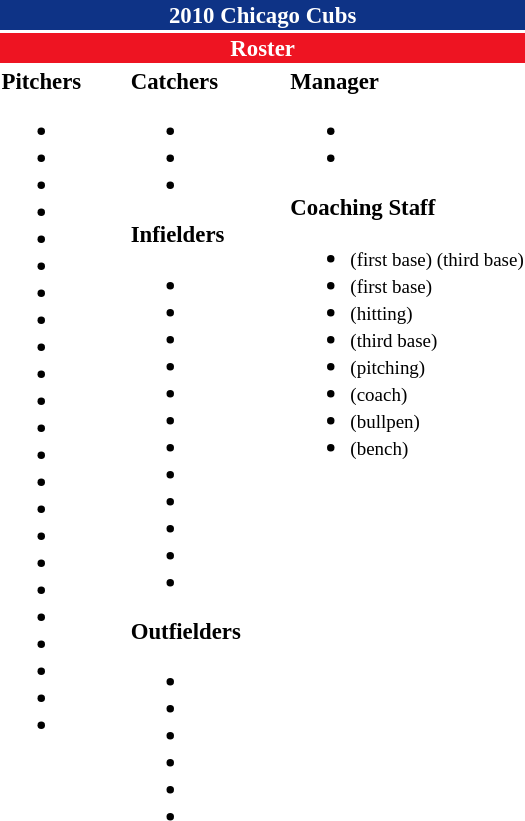<table class="toccolours" style="font-size: 95%;">
<tr>
<th colspan="10" style="background-color: #0e3386; color: white; text-align: center;">2010 Chicago Cubs</th>
</tr>
<tr>
<td colspan="10" style="background-color: #EE1422; color: white; text-align: center;"><strong>Roster</strong></td>
</tr>
<tr>
<td valign="top"><strong>Pitchers</strong><br><ul><li></li><li></li><li></li><li></li><li></li><li></li><li></li><li></li><li></li><li></li><li></li><li></li><li></li><li></li><li></li><li></li><li></li><li></li><li></li><li></li><li></li><li></li><li></li></ul></td>
<td width="25px"></td>
<td valign="top"><strong>Catchers</strong><br><ul><li></li><li></li><li></li></ul><strong>Infielders</strong><ul><li></li><li></li><li></li><li></li><li></li><li></li><li></li><li></li><li></li><li></li><li></li><li></li></ul><strong>Outfielders</strong><ul><li></li><li></li><li></li><li></li><li></li><li></li></ul></td>
<td width="25px"></td>
<td valign="top"><strong>Manager</strong><br><ul><li></li><li></li></ul><strong>Coaching Staff</strong><ul><li> <small>(first base) (third base)</small></li><li> <small>(first base)</small></li><li> <small>(hitting)</small></li><li> <small>(third base)</small></li><li> <small>(pitching)</small></li><li> <small>(coach)</small></li><li> <small>(bullpen)</small></li><li> <small>(bench)</small></li></ul></td>
</tr>
</table>
